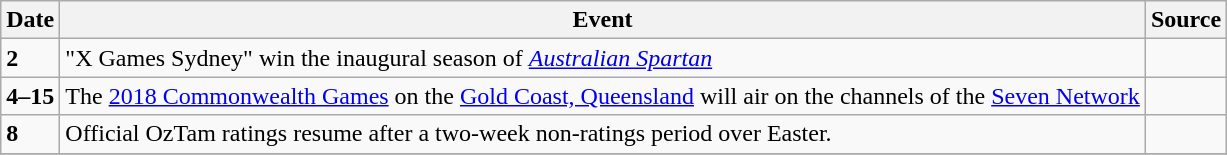<table class="wikitable">
<tr>
<th>Date</th>
<th>Event</th>
<th>Source</th>
</tr>
<tr>
<td><strong>2</strong></td>
<td>"X Games Sydney" win the inaugural season of <em><a href='#'>Australian Spartan</a></em></td>
<td></td>
</tr>
<tr>
<td><strong>4–15</strong></td>
<td>The <a href='#'>2018 Commonwealth Games</a> on the <a href='#'>Gold Coast, Queensland</a> will air on the channels of the <a href='#'>Seven Network</a></td>
<td></td>
</tr>
<tr>
<td rowspan="1"><strong>8</strong></td>
<td>Official OzTam ratings resume after a two-week non-ratings period over Easter.</td>
<td></td>
</tr>
<tr>
</tr>
</table>
